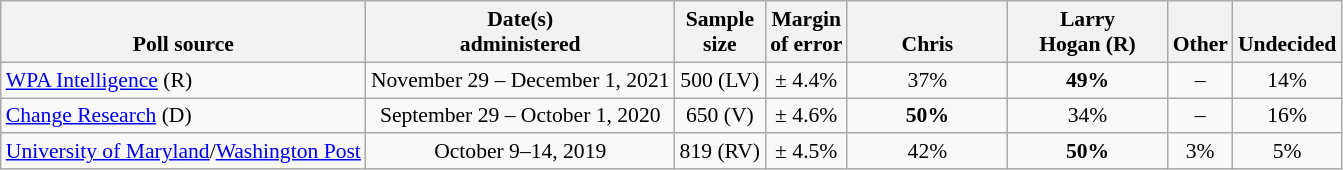<table class="wikitable" style="font-size:90%;text-align:center;">
<tr valign=bottom>
<th>Poll source</th>
<th>Date(s)<br>administered</th>
<th>Sample<br>size</th>
<th>Margin<br>of error</th>
<th style="width:100px;">Chris<br></th>
<th style="width:100px;">Larry<br>Hogan (R)</th>
<th>Other</th>
<th>Undecided</th>
</tr>
<tr>
<td style="text-align:left;"><a href='#'>WPA Intelligence</a> (R)</td>
<td>November 29 – December 1, 2021</td>
<td>500 (LV)</td>
<td>± 4.4%</td>
<td>37%</td>
<td><strong>49%</strong></td>
<td>–</td>
<td>14%</td>
</tr>
<tr>
<td style="text-align:left;"><a href='#'>Change Research</a> (D)</td>
<td>September 29 – October 1, 2020</td>
<td>650 (V)</td>
<td>± 4.6%</td>
<td><strong>50%</strong></td>
<td>34%</td>
<td>–</td>
<td>16%</td>
</tr>
<tr>
<td style="text-align:left;"><a href='#'>University of Maryland</a>/<a href='#'>Washington Post</a></td>
<td>October 9–14, 2019</td>
<td>819 (RV)</td>
<td>± 4.5%</td>
<td>42%</td>
<td><strong>50%</strong></td>
<td>3%</td>
<td>5%</td>
</tr>
</table>
